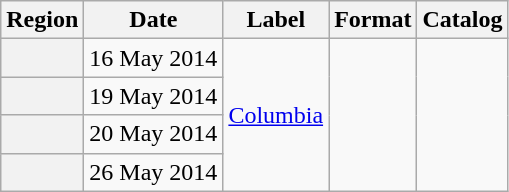<table class="wikitable plainrowheaders">
<tr>
<th>Region</th>
<th>Date</th>
<th>Label</th>
<th>Format</th>
<th>Catalog</th>
</tr>
<tr>
<th scope="row"></th>
<td>16 May 2014</td>
<td rowspan="4"><a href='#'>Columbia</a></td>
<td rowspan="4"></td>
<td rowspan="4"></td>
</tr>
<tr>
<th scope="row"></th>
<td>19 May 2014</td>
</tr>
<tr>
<th scope="row"></th>
<td>20 May 2014</td>
</tr>
<tr>
<th scope="row"></th>
<td>26 May 2014</td>
</tr>
</table>
